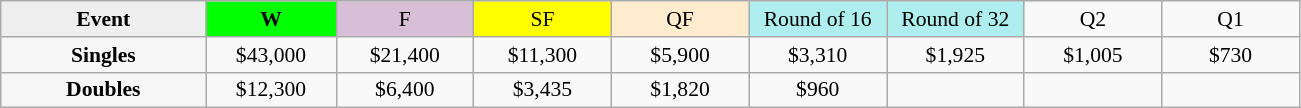<table class=wikitable style=font-size:90%;text-align:center>
<tr>
<td width=130 bgcolor=efefef><strong>Event</strong></td>
<td width=80 bgcolor=lime><strong>W</strong></td>
<td width=85 bgcolor=thistle>F</td>
<td width=85 bgcolor=ffff00>SF</td>
<td width=85 bgcolor=ffebcd>QF</td>
<td width=85 bgcolor=afeeee>Round of 16</td>
<td width=85 bgcolor=afeeee>Round of 32</td>
<td width=85>Q2</td>
<td width=85>Q1</td>
</tr>
<tr>
<th style=background:#f6f6f6>Singles</th>
<td>$43,000</td>
<td>$21,400</td>
<td>$11,300</td>
<td>$5,900</td>
<td>$3,310</td>
<td>$1,925</td>
<td>$1,005</td>
<td>$730</td>
</tr>
<tr>
<th style=background:#f6f6f6>Doubles</th>
<td>$12,300</td>
<td>$6,400</td>
<td>$3,435</td>
<td>$1,820</td>
<td>$960</td>
<td></td>
<td></td>
<td></td>
</tr>
</table>
